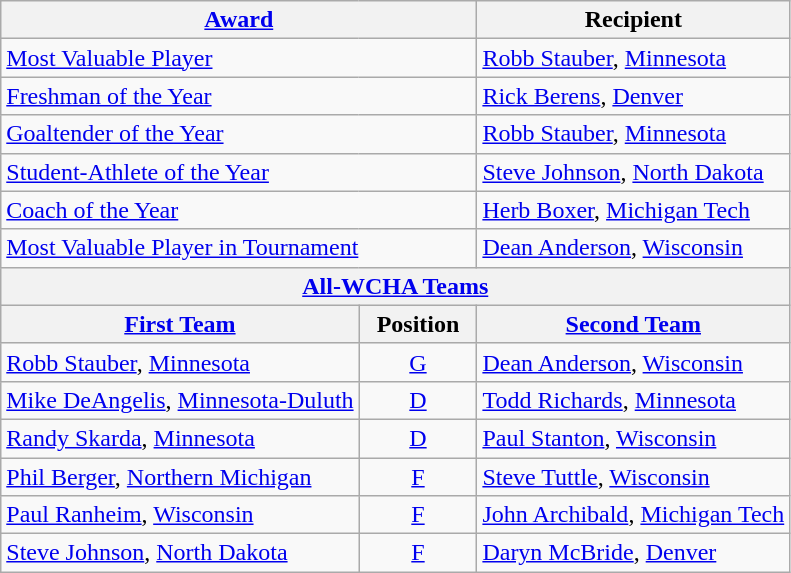<table class="wikitable">
<tr>
<th colspan=2><a href='#'>Award</a></th>
<th>Recipient</th>
</tr>
<tr>
<td colspan=2><a href='#'>Most Valuable Player</a></td>
<td><a href='#'>Robb Stauber</a>, <a href='#'>Minnesota</a></td>
</tr>
<tr>
<td colspan=2><a href='#'>Freshman of the Year</a></td>
<td><a href='#'>Rick Berens</a>, <a href='#'>Denver</a></td>
</tr>
<tr>
<td colspan=2><a href='#'>Goaltender of the Year</a></td>
<td><a href='#'>Robb Stauber</a>, <a href='#'>Minnesota</a></td>
</tr>
<tr>
<td colspan=2><a href='#'>Student-Athlete of the Year</a></td>
<td><a href='#'>Steve Johnson</a>, <a href='#'>North Dakota</a></td>
</tr>
<tr>
<td colspan=2><a href='#'>Coach of the Year</a></td>
<td><a href='#'>Herb Boxer</a>, <a href='#'>Michigan Tech</a></td>
</tr>
<tr>
<td colspan=2><a href='#'>Most Valuable Player in Tournament</a></td>
<td><a href='#'>Dean Anderson</a>, <a href='#'>Wisconsin</a></td>
</tr>
<tr>
<th colspan=3><a href='#'>All-WCHA Teams</a></th>
</tr>
<tr>
<th><a href='#'>First Team</a></th>
<th>  Position  </th>
<th><a href='#'>Second Team</a></th>
</tr>
<tr>
<td><a href='#'>Robb Stauber</a>, <a href='#'>Minnesota</a></td>
<td align=center><a href='#'>G</a></td>
<td><a href='#'>Dean Anderson</a>, <a href='#'>Wisconsin</a></td>
</tr>
<tr>
<td><a href='#'>Mike DeAngelis</a>, <a href='#'>Minnesota-Duluth</a></td>
<td align=center><a href='#'>D</a></td>
<td><a href='#'>Todd Richards</a>, <a href='#'>Minnesota</a></td>
</tr>
<tr>
<td><a href='#'>Randy Skarda</a>, <a href='#'>Minnesota</a></td>
<td align=center><a href='#'>D</a></td>
<td><a href='#'>Paul Stanton</a>, <a href='#'>Wisconsin</a></td>
</tr>
<tr>
<td><a href='#'>Phil Berger</a>, <a href='#'>Northern Michigan</a></td>
<td align=center><a href='#'>F</a></td>
<td><a href='#'>Steve Tuttle</a>, <a href='#'>Wisconsin</a></td>
</tr>
<tr>
<td><a href='#'>Paul Ranheim</a>, <a href='#'>Wisconsin</a></td>
<td align=center><a href='#'>F</a></td>
<td><a href='#'>John Archibald</a>, <a href='#'>Michigan Tech</a></td>
</tr>
<tr>
<td><a href='#'>Steve Johnson</a>, <a href='#'>North Dakota</a></td>
<td align=center><a href='#'>F</a></td>
<td><a href='#'>Daryn McBride</a>, <a href='#'>Denver</a></td>
</tr>
</table>
